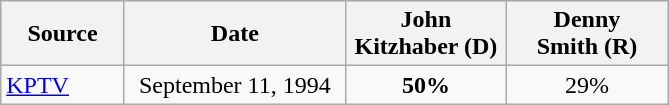<table class="wikitable" style="text-align:center">
<tr bgcolor=lightgrey>
<th width="75px">Source</th>
<th width="140px">Date</th>
<th width="100px">John<br>Kitzhaber (D)</th>
<th width="100px">Denny<br>Smith (R)</th>
</tr>
<tr>
<td align=left><a href='#'>KPTV</a></td>
<td>September 11, 1994</td>
<td><strong>50%</strong></td>
<td>29%</td>
</tr>
</table>
